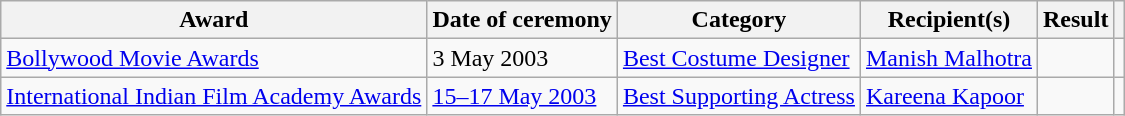<table class="wikitable plainrowheaders sortable">
<tr>
<th scope="col">Award</th>
<th scope="col">Date of ceremony</th>
<th scope="col">Category</th>
<th scope="col">Recipient(s)</th>
<th scope="col">Result</th>
<th scope="col" class="unsortable"></th>
</tr>
<tr>
<td scope="row"><a href='#'>Bollywood Movie Awards</a></td>
<td>3 May 2003</td>
<td><a href='#'>Best Costume Designer</a></td>
<td><a href='#'>Manish Malhotra</a></td>
<td></td>
<td></td>
</tr>
<tr>
<td scope="row"><a href='#'>International Indian Film Academy Awards</a></td>
<td><a href='#'>15–17 May 2003</a></td>
<td><a href='#'>Best Supporting Actress</a></td>
<td><a href='#'>Kareena Kapoor</a></td>
<td></td>
<td></td>
</tr>
</table>
